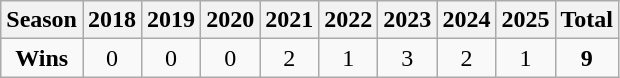<table class=wikitable>
<tr>
<th>Season</th>
<th>2018</th>
<th>2019</th>
<th>2020</th>
<th>2021</th>
<th>2022</th>
<th>2023</th>
<th>2024</th>
<th>2025</th>
<th>Total</th>
</tr>
<tr align=center>
<td><strong>Wins</strong></td>
<td>0</td>
<td>0</td>
<td>0</td>
<td>2</td>
<td>1</td>
<td>3</td>
<td>2</td>
<td>1</td>
<td><strong>9</strong></td>
</tr>
</table>
